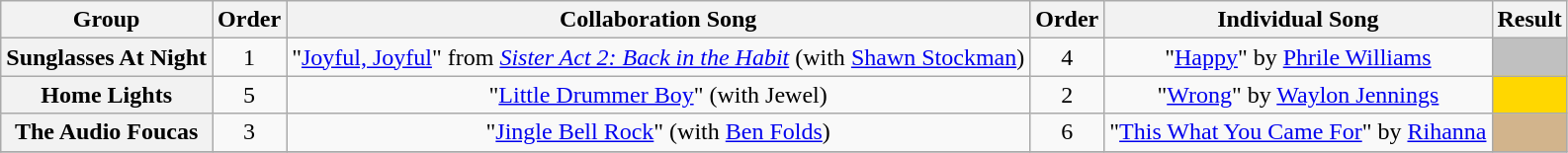<table class="wikitable plainrowheaders" style="text-align:center;">
<tr>
<th scope="col">Group</th>
<th scope="col">Order</th>
<th scope="col">Collaboration Song</th>
<th scope="col">Order</th>
<th scope="col">Individual Song</th>
<th scope="col">Result</th>
</tr>
<tr>
<th scope="row">Sunglasses At Night</th>
<td>1</td>
<td>"<a href='#'>Joyful, Joyful</a>" from <em><a href='#'>Sister Act 2: Back in the Habit</a></em> (with <a href='#'>Shawn Stockman</a>)</td>
<td>4</td>
<td>"<a href='#'>Happy</a>" by <a href='#'>Phrile Williams</a></td>
<td style="background:silver;"></td>
</tr>
<tr>
<th scope="row">Home Lights</th>
<td>5</td>
<td>"<a href='#'>Little Drummer Boy</a>" (with Jewel)</td>
<td>2</td>
<td>"<a href='#'>Wrong</a>" by <a href='#'>Waylon Jennings</a></td>
<td style="background:gold;"></td>
</tr>
<tr>
<th scope="row">The Audio Foucas</th>
<td>3</td>
<td>"<a href='#'>Jingle Bell Rock</a>" (with <a href='#'>Ben Folds</a>)</td>
<td>6</td>
<td>"<a href='#'>This What You Came For</a>" by <a href='#'>Rihanna</a></td>
<td style="background:tan;"></td>
</tr>
<tr>
</tr>
</table>
